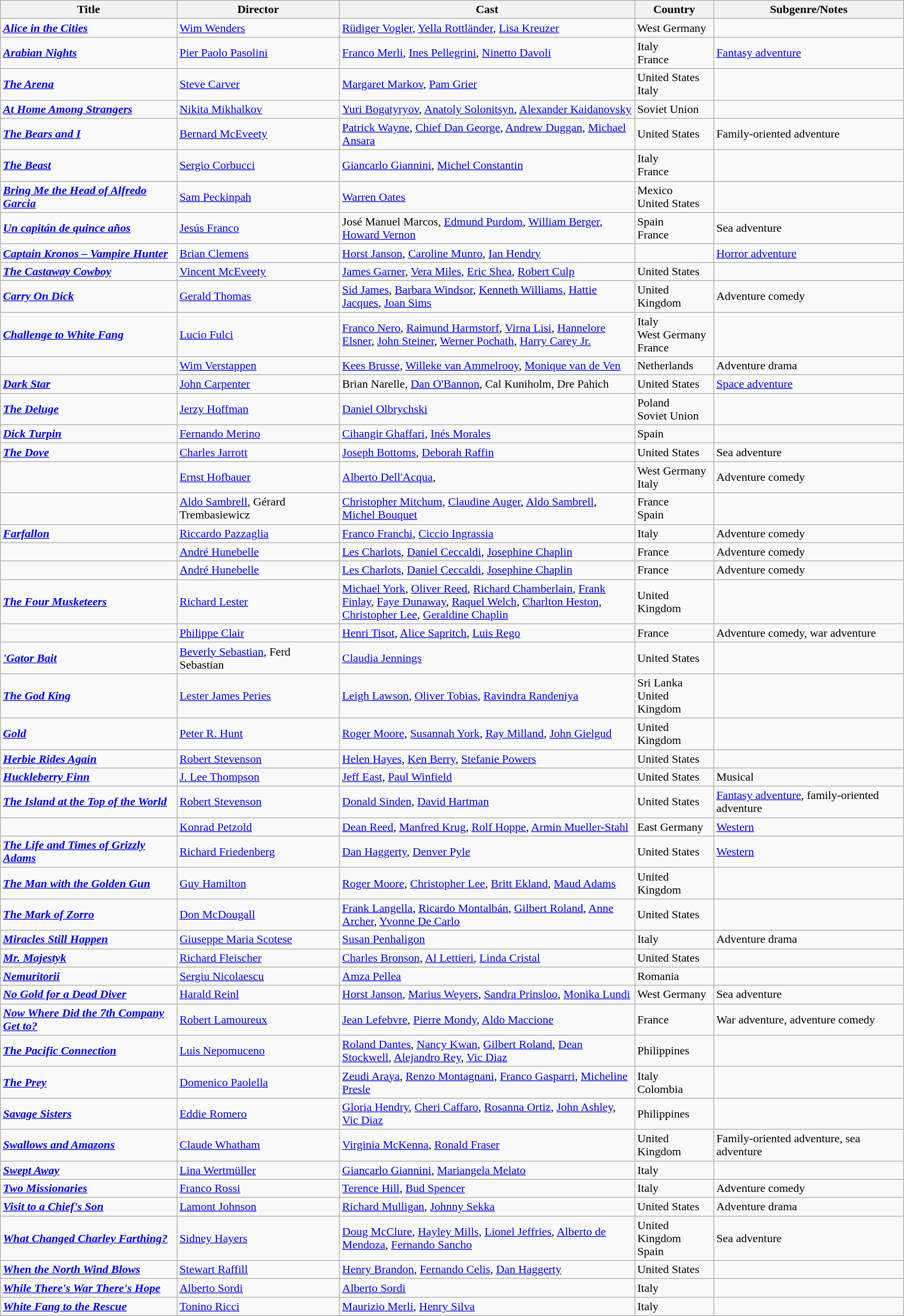<table class="wikitable">
<tr>
<th>Title</th>
<th>Director</th>
<th style="width: 400px;">Cast</th>
<th>Country</th>
<th>Subgenre/Notes</th>
</tr>
<tr>
<td><strong><em><a href='#'>Alice in the Cities</a></em></strong></td>
<td><a href='#'>Wim Wenders</a></td>
<td><a href='#'>Rüdiger Vogler</a>, <a href='#'>Yella Rottländer</a>, <a href='#'>Lisa Kreuzer</a></td>
<td>West Germany</td>
<td></td>
</tr>
<tr>
<td><strong><em><a href='#'>Arabian Nights</a></em></strong></td>
<td><a href='#'>Pier Paolo Pasolini</a></td>
<td><a href='#'>Franco Merli</a>, <a href='#'>Ines Pellegrini</a>, <a href='#'>Ninetto Davoli</a></td>
<td>Italy<br>France</td>
<td><a href='#'>Fantasy adventure</a></td>
</tr>
<tr>
<td><strong><em><a href='#'>The Arena</a></em></strong></td>
<td><a href='#'>Steve Carver</a></td>
<td><a href='#'>Margaret Markov</a>, <a href='#'>Pam Grier</a></td>
<td>United States<br>Italy</td>
<td></td>
</tr>
<tr>
<td><strong><em><a href='#'>At Home Among Strangers</a></em></strong></td>
<td><a href='#'>Nikita Mikhalkov</a></td>
<td><a href='#'>Yuri Bogatyryov</a>, <a href='#'>Anatoly Solonitsyn</a>, <a href='#'>Alexander Kaidanovsky</a></td>
<td>Soviet Union</td>
<td></td>
</tr>
<tr>
<td><strong><em><a href='#'>The Bears and I</a></em></strong></td>
<td><a href='#'>Bernard McEveety</a></td>
<td><a href='#'>Patrick Wayne</a>, <a href='#'>Chief Dan George</a>, <a href='#'>Andrew Duggan</a>, <a href='#'>Michael Ansara</a></td>
<td>United States</td>
<td>Family-oriented adventure</td>
</tr>
<tr>
<td><strong><em><a href='#'>The Beast</a></em></strong></td>
<td><a href='#'>Sergio Corbucci</a></td>
<td><a href='#'>Giancarlo Giannini</a>, <a href='#'>Michel Constantin</a></td>
<td>Italy<br>France</td>
<td></td>
</tr>
<tr>
<td><strong><em><a href='#'>Bring Me the Head of Alfredo Garcia</a></em></strong></td>
<td><a href='#'>Sam Peckinpah</a></td>
<td><a href='#'>Warren Oates</a></td>
<td>Mexico<br>United States</td>
<td></td>
</tr>
<tr>
<td><strong><em><a href='#'>Un capitán de quince años</a></em></strong></td>
<td><a href='#'>Jesús Franco</a></td>
<td>José Manuel Marcos, <a href='#'>Edmund Purdom</a>, <a href='#'>William Berger</a>, <a href='#'>Howard Vernon</a></td>
<td>Spain<br>France</td>
<td>Sea adventure</td>
</tr>
<tr>
<td><strong><em><a href='#'>Captain Kronos – Vampire Hunter</a></em></strong></td>
<td><a href='#'>Brian Clemens</a></td>
<td><a href='#'>Horst Janson</a>, <a href='#'>Caroline Munro</a>, <a href='#'>Ian Hendry</a></td>
<td></td>
<td><a href='#'>Horror adventure</a></td>
</tr>
<tr>
<td><strong><em><a href='#'>The Castaway Cowboy</a></em></strong></td>
<td><a href='#'>Vincent McEveety</a></td>
<td><a href='#'>James Garner</a>, <a href='#'>Vera Miles</a>, <a href='#'>Eric Shea</a>, <a href='#'>Robert Culp</a></td>
<td>United States</td>
<td></td>
</tr>
<tr>
<td><strong><em><a href='#'>Carry On Dick</a></em></strong></td>
<td><a href='#'>Gerald Thomas</a></td>
<td><a href='#'>Sid James</a>, <a href='#'>Barbara Windsor</a>, <a href='#'>Kenneth Williams</a>, <a href='#'>Hattie Jacques</a>, <a href='#'>Joan Sims</a></td>
<td>United Kingdom</td>
<td>Adventure comedy</td>
</tr>
<tr>
<td><strong><em><a href='#'>Challenge to White Fang</a></em></strong></td>
<td><a href='#'>Lucio Fulci</a></td>
<td><a href='#'>Franco Nero</a>, <a href='#'>Raimund Harmstorf</a>, <a href='#'>Virna Lisi</a>, <a href='#'>Hannelore Elsner</a>, <a href='#'>John Steiner</a>, <a href='#'>Werner Pochath</a>, <a href='#'>Harry Carey Jr.</a></td>
<td>Italy<br>West Germany<br>France</td>
<td></td>
</tr>
<tr>
<td><strong><em></em></strong></td>
<td><a href='#'>Wim Verstappen</a></td>
<td><a href='#'>Kees Brusse</a>, <a href='#'>Willeke van Ammelrooy</a>, <a href='#'>Monique van de Ven</a></td>
<td>Netherlands</td>
<td>Adventure drama</td>
</tr>
<tr>
<td><strong><em><a href='#'>Dark Star</a></em></strong></td>
<td><a href='#'>John Carpenter</a></td>
<td>Brian Narelle, <a href='#'>Dan O'Bannon</a>, Cal Kuniholm, Dre Pahich</td>
<td>United States</td>
<td><a href='#'>Space adventure</a></td>
</tr>
<tr>
<td><strong><em><a href='#'>The Deluge</a></em></strong></td>
<td><a href='#'>Jerzy Hoffman</a></td>
<td><a href='#'>Daniel Olbrychski</a></td>
<td>Poland<br>Soviet Union</td>
<td></td>
</tr>
<tr>
<td><strong><em><a href='#'>Dick Turpin</a></em></strong></td>
<td><a href='#'>Fernando Merino</a></td>
<td><a href='#'>Cihangir Ghaffari</a>, <a href='#'>Inés Morales</a></td>
<td>Spain</td>
<td></td>
</tr>
<tr>
<td><strong><em><a href='#'>The Dove</a></em></strong></td>
<td><a href='#'>Charles Jarrott</a></td>
<td><a href='#'>Joseph Bottoms</a>, <a href='#'>Deborah Raffin</a></td>
<td>United States</td>
<td>Sea adventure</td>
</tr>
<tr>
<td><strong><em></em></strong></td>
<td><a href='#'>Ernst Hofbauer</a></td>
<td><a href='#'>Alberto Dell'Acqua</a>, </td>
<td>West Germany<br>Italy</td>
<td>Adventure comedy</td>
</tr>
<tr>
<td><strong><em></em></strong></td>
<td><a href='#'>Aldo Sambrell</a>, Gérard Trembasiewicz</td>
<td><a href='#'>Christopher Mitchum</a>, <a href='#'>Claudine Auger</a>, <a href='#'>Aldo Sambrell</a>, <a href='#'>Michel Bouquet</a></td>
<td>France<br>Spain</td>
<td></td>
</tr>
<tr>
<td><strong><em><a href='#'>Farfallon</a></em></strong></td>
<td><a href='#'>Riccardo Pazzaglia</a></td>
<td><a href='#'>Franco Franchi</a>, <a href='#'>Ciccio Ingrassia</a></td>
<td>Italy</td>
<td>Adventure comedy</td>
</tr>
<tr>
<td><strong><em></em></strong></td>
<td><a href='#'>André Hunebelle</a></td>
<td><a href='#'>Les Charlots</a>, <a href='#'>Daniel Ceccaldi</a>, <a href='#'>Josephine Chaplin</a></td>
<td>France</td>
<td>Adventure comedy</td>
</tr>
<tr>
<td><strong><em></em></strong></td>
<td><a href='#'>André Hunebelle</a></td>
<td><a href='#'>Les Charlots</a>, <a href='#'>Daniel Ceccaldi</a>, <a href='#'>Josephine Chaplin</a></td>
<td>France</td>
<td>Adventure comedy</td>
</tr>
<tr>
<td><strong><em><a href='#'>The Four Musketeers</a></em></strong></td>
<td><a href='#'>Richard Lester</a></td>
<td><a href='#'>Michael York</a>, <a href='#'>Oliver Reed</a>, <a href='#'>Richard Chamberlain</a>, <a href='#'>Frank Finlay</a>, <a href='#'>Faye Dunaway</a>, <a href='#'>Raquel Welch</a>, <a href='#'>Charlton Heston</a>, <a href='#'>Christopher Lee</a>, <a href='#'>Geraldine Chaplin</a></td>
<td>United Kingdom</td>
<td></td>
</tr>
<tr>
<td><strong><em></em></strong></td>
<td><a href='#'>Philippe Clair</a></td>
<td><a href='#'>Henri Tisot</a>, <a href='#'>Alice Sapritch</a>, <a href='#'>Luis Rego</a></td>
<td>France</td>
<td>Adventure comedy, war adventure</td>
</tr>
<tr>
<td><strong><em><a href='#'>'Gator Bait</a></em></strong></td>
<td><a href='#'>Beverly Sebastian</a>, Ferd Sebastian</td>
<td><a href='#'>Claudia Jennings</a></td>
<td>United States</td>
<td></td>
</tr>
<tr>
<td><strong><em><a href='#'>The God King</a></em></strong></td>
<td><a href='#'>Lester James Peries</a></td>
<td><a href='#'>Leigh Lawson</a>, <a href='#'>Oliver Tobias</a>, <a href='#'>Ravindra Randeniya</a></td>
<td>Sri Lanka<br>United Kingdom</td>
<td></td>
</tr>
<tr>
<td><strong><em><a href='#'>Gold</a></em></strong></td>
<td><a href='#'>Peter R. Hunt</a></td>
<td><a href='#'>Roger Moore</a>, <a href='#'>Susannah York</a>, <a href='#'>Ray Milland</a>, <a href='#'>John Gielgud</a></td>
<td>United Kingdom</td>
<td></td>
</tr>
<tr>
<td><strong><em><a href='#'>Herbie Rides Again</a></em></strong></td>
<td><a href='#'>Robert Stevenson</a></td>
<td><a href='#'>Helen Hayes</a>, <a href='#'>Ken Berry</a>, <a href='#'>Stefanie Powers</a></td>
<td>United States</td>
<td></td>
</tr>
<tr>
<td><strong><em><a href='#'>Huckleberry Finn</a></em></strong></td>
<td><a href='#'>J. Lee Thompson</a></td>
<td><a href='#'>Jeff East</a>, <a href='#'>Paul Winfield</a></td>
<td>United States</td>
<td>Musical</td>
</tr>
<tr>
<td><strong><em><a href='#'>The Island at the Top of the World</a></em></strong></td>
<td><a href='#'>Robert Stevenson</a></td>
<td><a href='#'>Donald Sinden</a>, <a href='#'>David Hartman</a></td>
<td>United States</td>
<td><a href='#'>Fantasy adventure</a>, family-oriented adventure</td>
</tr>
<tr>
<td><strong><em></em></strong></td>
<td><a href='#'>Konrad Petzold</a></td>
<td><a href='#'>Dean Reed</a>, <a href='#'>Manfred Krug</a>, <a href='#'>Rolf Hoppe</a>, <a href='#'>Armin Mueller-Stahl</a></td>
<td>East Germany</td>
<td><a href='#'>Western</a></td>
</tr>
<tr>
<td><strong><em><a href='#'>The Life and Times of Grizzly Adams</a></em></strong></td>
<td><a href='#'>Richard Friedenberg</a></td>
<td><a href='#'>Dan Haggerty</a>, <a href='#'>Denver Pyle</a></td>
<td>United States</td>
<td><a href='#'>Western</a></td>
</tr>
<tr>
<td><strong><em><a href='#'>The Man with the Golden Gun</a></em></strong></td>
<td><a href='#'>Guy Hamilton</a></td>
<td><a href='#'>Roger Moore</a>, <a href='#'>Christopher Lee</a>, <a href='#'>Britt Ekland</a>, <a href='#'>Maud Adams</a></td>
<td>United Kingdom</td>
<td></td>
</tr>
<tr>
<td><strong><em><a href='#'>The Mark of Zorro</a></em></strong></td>
<td><a href='#'>Don McDougall</a></td>
<td><a href='#'>Frank Langella</a>, <a href='#'>Ricardo Montalbán</a>, <a href='#'>Gilbert Roland</a>, <a href='#'>Anne Archer</a>, <a href='#'>Yvonne De Carlo</a></td>
<td>United States</td>
<td></td>
</tr>
<tr>
<td><strong><em><a href='#'>Miracles Still Happen</a></em></strong></td>
<td><a href='#'>Giuseppe Maria Scotese</a></td>
<td><a href='#'>Susan Penhaligon</a></td>
<td>Italy</td>
<td>Adventure drama</td>
</tr>
<tr>
<td><strong><em><a href='#'>Mr. Majestyk</a></em></strong></td>
<td><a href='#'>Richard Fleischer</a></td>
<td><a href='#'>Charles Bronson</a>, <a href='#'>Al Lettieri</a>, <a href='#'>Linda Cristal</a></td>
<td>United States</td>
<td></td>
</tr>
<tr>
<td><strong><em><a href='#'>Nemuritorii</a></em></strong></td>
<td><a href='#'>Sergiu Nicolaescu</a></td>
<td><a href='#'>Amza Pellea</a></td>
<td>Romania</td>
<td></td>
</tr>
<tr>
<td><strong><em><a href='#'>No Gold for a Dead Diver</a></em></strong></td>
<td><a href='#'>Harald Reinl</a></td>
<td><a href='#'>Horst Janson</a>, <a href='#'>Marius Weyers</a>, <a href='#'>Sandra Prinsloo</a>, <a href='#'>Monika Lundi</a></td>
<td>West Germany</td>
<td>Sea adventure</td>
</tr>
<tr>
<td><strong><em><a href='#'>Now Where Did the 7th Company Get to?</a></em></strong></td>
<td><a href='#'>Robert Lamoureux</a></td>
<td><a href='#'>Jean Lefebvre</a>, <a href='#'>Pierre Mondy</a>, <a href='#'>Aldo Maccione</a></td>
<td>France</td>
<td>War adventure, adventure comedy</td>
</tr>
<tr>
<td><strong><em><a href='#'>The Pacific Connection</a></em></strong></td>
<td><a href='#'>Luis Nepomuceno</a></td>
<td><a href='#'>Roland Dantes</a>, <a href='#'>Nancy Kwan</a>, <a href='#'>Gilbert Roland</a>, <a href='#'>Dean Stockwell</a>, <a href='#'>Alejandro Rey</a>, <a href='#'>Vic Diaz</a></td>
<td>Philippines</td>
<td></td>
</tr>
<tr>
<td><strong><em><a href='#'>The Prey</a></em></strong></td>
<td><a href='#'>Domenico Paolella</a></td>
<td><a href='#'>Zeudi Araya</a>, <a href='#'>Renzo Montagnani</a>, <a href='#'>Franco Gasparri</a>, <a href='#'>Micheline Presle</a></td>
<td>Italy<br>Colombia</td>
<td></td>
</tr>
<tr>
<td><strong><em><a href='#'>Savage Sisters</a></em></strong></td>
<td><a href='#'>Eddie Romero</a></td>
<td><a href='#'>Gloria Hendry</a>, <a href='#'>Cheri Caffaro</a>, <a href='#'>Rosanna Ortiz</a>, <a href='#'>John Ashley</a>, <a href='#'>Vic Diaz</a></td>
<td>Philippines</td>
<td></td>
</tr>
<tr>
<td><strong><em><a href='#'>Swallows and Amazons</a></em></strong></td>
<td><a href='#'>Claude Whatham</a></td>
<td><a href='#'>Virginia McKenna</a>, <a href='#'>Ronald Fraser</a></td>
<td>United Kingdom</td>
<td>Family-oriented adventure, sea adventure</td>
</tr>
<tr>
<td><strong><em><a href='#'>Swept Away</a></em></strong></td>
<td><a href='#'>Lina Wertmüller</a></td>
<td><a href='#'>Giancarlo Giannini</a>, <a href='#'>Mariangela Melato</a></td>
<td>Italy</td>
<td></td>
</tr>
<tr>
<td><strong><em><a href='#'>Two Missionaries</a></em></strong></td>
<td><a href='#'>Franco Rossi</a></td>
<td><a href='#'>Terence Hill</a>, <a href='#'>Bud Spencer</a></td>
<td>Italy</td>
<td>Adventure comedy</td>
</tr>
<tr>
<td><strong><em><a href='#'>Visit to a Chief's Son</a></em></strong></td>
<td><a href='#'>Lamont Johnson</a></td>
<td><a href='#'>Richard Mulligan</a>, <a href='#'>Johnny Sekka</a></td>
<td>United States</td>
<td>Adventure drama</td>
</tr>
<tr>
<td><strong><em><a href='#'>What Changed Charley Farthing?</a></em></strong></td>
<td><a href='#'>Sidney Hayers</a></td>
<td><a href='#'>Doug McClure</a>, <a href='#'>Hayley Mills</a>, <a href='#'>Lionel Jeffries</a>, <a href='#'>Alberto de Mendoza</a>, <a href='#'>Fernando Sancho</a></td>
<td>United Kingdom<br>Spain</td>
<td>Sea adventure</td>
</tr>
<tr>
<td><strong><em><a href='#'>When the North Wind Blows</a></em></strong></td>
<td><a href='#'>Stewart Raffill</a></td>
<td><a href='#'>Henry Brandon</a>, <a href='#'>Fernando Celis</a>, <a href='#'>Dan Haggerty</a></td>
<td>United States</td>
<td></td>
</tr>
<tr>
<td><strong><em><a href='#'>While There's War There's Hope</a></em></strong></td>
<td><a href='#'>Alberto Sordi</a></td>
<td><a href='#'>Alberto Sordi</a></td>
<td>Italy</td>
<td></td>
</tr>
<tr>
<td><strong><em><a href='#'>White Fang to the Rescue</a></em></strong></td>
<td><a href='#'>Tonino Ricci</a></td>
<td><a href='#'>Maurizio Merli</a>, <a href='#'>Henry Silva</a></td>
<td>Italy</td>
<td></td>
</tr>
</table>
